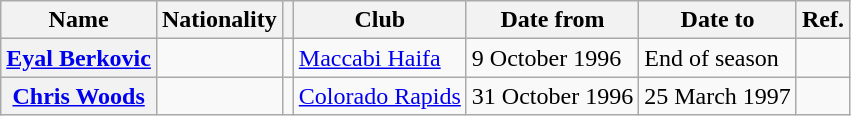<table class="wikitable plainrowheaders">
<tr>
<th scope="col">Name</th>
<th scope="col">Nationality</th>
<th scope="col"></th>
<th scope="col">Club</th>
<th scope="col">Date from</th>
<th scope="col">Date to</th>
<th scope="col">Ref.</th>
</tr>
<tr>
<th scope="row"><a href='#'>Eyal Berkovic</a></th>
<td></td>
<td align="center"></td>
<td> <a href='#'>Maccabi Haifa</a></td>
<td>9 October 1996</td>
<td>End of season</td>
<td align="center"></td>
</tr>
<tr>
<th scope="row"><a href='#'>Chris Woods</a></th>
<td></td>
<td align="center"></td>
<td> <a href='#'>Colorado Rapids</a></td>
<td>31 October 1996</td>
<td>25 March 1997</td>
<td align="center"></td>
</tr>
</table>
